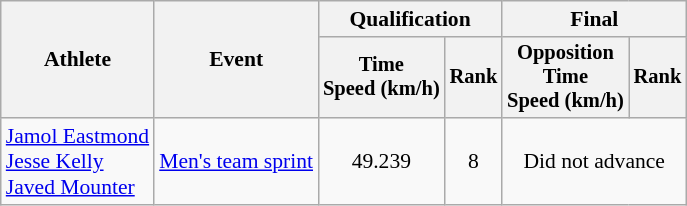<table class="wikitable" style="font-size:90%">
<tr>
<th rowspan="2">Athlete</th>
<th rowspan="2">Event</th>
<th colspan=2>Qualification</th>
<th colspan=2>Final</th>
</tr>
<tr style="font-size:95%">
<th>Time<br>Speed (km/h)</th>
<th>Rank</th>
<th>Opposition<br>Time<br>Speed (km/h)</th>
<th>Rank</th>
</tr>
<tr align=center>
<td align=left><a href='#'>Jamol Eastmond</a><br><a href='#'>Jesse Kelly</a><br><a href='#'>Javed Mounter</a></td>
<td align=left><a href='#'>Men's team sprint</a></td>
<td>49.239</td>
<td>8</td>
<td colspan=2>Did not advance</td>
</tr>
</table>
